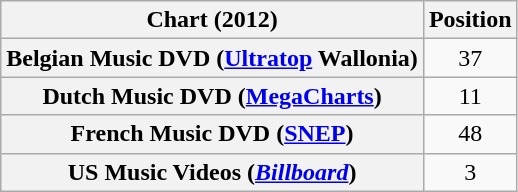<table class="wikitable sortable plainrowheaders" style=text-align:center>
<tr>
<th scope="col">Chart (2012)</th>
<th scope="col">Position</th>
</tr>
<tr>
<th scope="row">Belgian Music DVD (<a href='#'>Ultratop</a> Wallonia)</th>
<td style="text-align:center;">37</td>
</tr>
<tr>
<th scope="row">Dutch Music DVD (<a href='#'>MegaCharts</a>)</th>
<td style="text-align:center;">11</td>
</tr>
<tr>
<th scope="row">French Music DVD (<a href='#'>SNEP</a>)</th>
<td style="text-align:center;">48</td>
</tr>
<tr>
<th scope="row">US Music Videos (<em><a href='#'>Billboard</a></em>)</th>
<td style="text-align:center;">3</td>
</tr>
</table>
